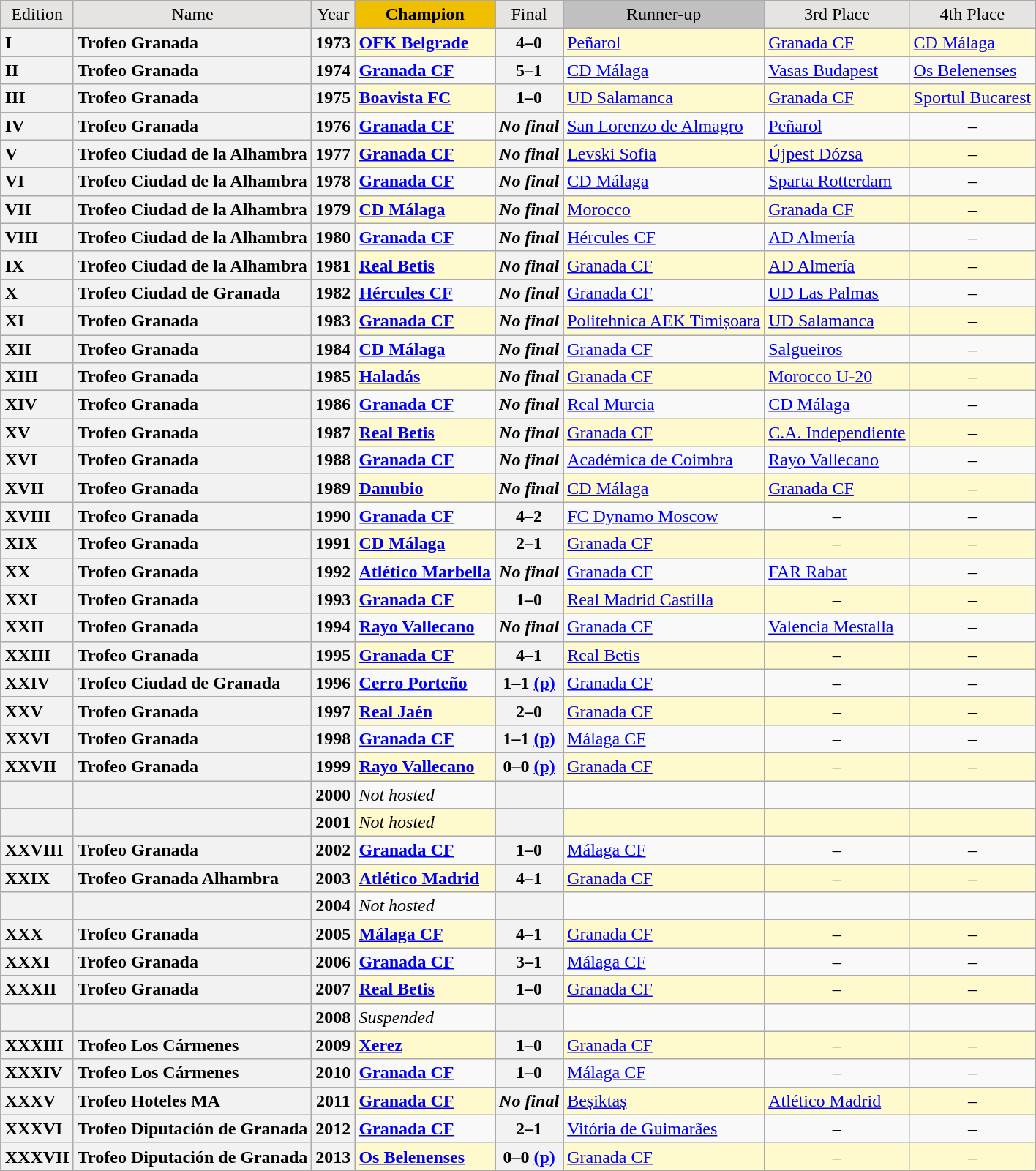<table class="wikitable" style="margin:1em auto; text-align:center;">
<tr style="text-align:center;">
<td style="background:#e5e4e2; ">Edition</td>
<td style="background:#e5e4e2; ">Name</td>
<td style="background:#e5e4e2; ">Year</td>
<td style="background:#f0c000; "><strong>Champion</strong></td>
<td style="background:#e5e4e2; ">Final</td>
<td style="background:silver; ">Runner-up</td>
<td style="background:#e5e4e2; ">3rd Place</td>
<td style="background:#e5e4e2; ">4th Place</td>
</tr>
<tr style="background:lemonchiffon;">
<th style="text-align:left;">I</th>
<th style="text-align:left;">Trofeo Granada</th>
<th style="text-align:center;">1973</th>
<td style="text-align:left;"> <strong><a href='#'>OFK Belgrade</a></strong></td>
<th style="text-align:center;">4–0</th>
<td style="text-align:left;"> <a href='#'>Peñarol</a></td>
<td style="text-align:left;"> <a href='#'>Granada CF</a></td>
<td style="text-align:left;"> <a href='#'>CD Málaga</a></td>
</tr>
<tr>
<th style="text-align:left;">II</th>
<th style="text-align:left;">Trofeo Granada</th>
<th style="text-align:center;">1974</th>
<td style="text-align:left;"> <strong><a href='#'>Granada CF</a> </strong></td>
<th style="text-align:center;">5–1</th>
<td style="text-align:left;"> <a href='#'>CD Málaga</a></td>
<td style="text-align:left;"> <a href='#'>Vasas Budapest</a></td>
<td style="text-align:left;"> <a href='#'>Os Belenenses</a></td>
</tr>
<tr style="background:lemonchiffon;">
<th style="text-align:left;">III</th>
<th style="text-align:left;">Trofeo Granada</th>
<th style="text-align:center;">1975</th>
<td style="text-align:left;"> <strong><a href='#'>Boavista FC</a></strong></td>
<th style="text-align:center;">1–0</th>
<td style="text-align:left;"> <a href='#'>UD Salamanca</a></td>
<td style="text-align:left;"> <a href='#'>Granada CF</a></td>
<td style="text-align:left;"> <a href='#'>Sportul Bucarest</a></td>
</tr>
<tr>
<th style="text-align:left;">IV</th>
<th style="text-align:left;">Trofeo Granada</th>
<th style="text-align:center;">1976</th>
<td style="text-align:left;"> <strong><a href='#'>Granada CF</a> </strong></td>
<th style="text-align:center;"><em>No final</em></th>
<td style="text-align:left;"> <a href='#'>San Lorenzo de Almagro</a></td>
<td style="text-align:left;"> <a href='#'>Peñarol</a></td>
<td style="text-align:center;">–</td>
</tr>
<tr style="background:lemonchiffon;">
<th style="text-align:left;">V</th>
<th style="text-align:left;">Trofeo Ciudad de la Alhambra</th>
<th style="text-align:center;">1977</th>
<td style="text-align:left;"> <strong><a href='#'>Granada CF</a> </strong></td>
<th style="text-align:center;"><em>No final</em></th>
<td style="text-align:left;"> <a href='#'>Levski Sofia</a></td>
<td style="text-align:left;"> <a href='#'>Újpest Dózsa</a></td>
<td style="text-align:center;">–</td>
</tr>
<tr>
<th style="text-align:left;">VI</th>
<th style="text-align:left;">Trofeo Ciudad de la Alhambra</th>
<th style="text-align:center;">1978</th>
<td style="text-align:left;"> <strong><a href='#'>Granada CF</a> </strong></td>
<th style="text-align:center;"><em>No final</em></th>
<td style="text-align:left;"> <a href='#'>CD Málaga</a></td>
<td style="text-align:left;"> <a href='#'>Sparta Rotterdam</a></td>
<td style="text-align:center;">–</td>
</tr>
<tr style="background:lemonchiffon;">
<th style="text-align:left;">VII</th>
<th style="text-align:left;">Trofeo Ciudad de la Alhambra</th>
<th style="text-align:center;">1979</th>
<td style="text-align:left;"> <strong><a href='#'>CD Málaga</a> </strong></td>
<th style="text-align:center;"><em>No final</em></th>
<td style="text-align:left;"> <a href='#'>Morocco</a></td>
<td style="text-align:left;"> <a href='#'>Granada CF</a></td>
<td style="text-align:center;">–</td>
</tr>
<tr>
<th style="text-align:left;">VIII</th>
<th style="text-align:left;">Trofeo Ciudad de la Alhambra</th>
<th style="text-align:center;">1980</th>
<td style="text-align:left;"> <strong><a href='#'>Granada CF</a> </strong></td>
<th style="text-align:center;"><em>No final</em></th>
<td style="text-align:left;"> <a href='#'>Hércules CF</a></td>
<td style="text-align:left;"> <a href='#'>AD Almería</a></td>
<td style="text-align:center;">–</td>
</tr>
<tr style="background:lemonchiffon;">
<th style="text-align:left;">IX</th>
<th style="text-align:left;">Trofeo Ciudad de la Alhambra</th>
<th style="text-align:center;">1981</th>
<td style="text-align:left;"> <strong><a href='#'>Real Betis</a></strong></td>
<th style="text-align:center;"><em>No final</em></th>
<td style="text-align:left;"> <a href='#'>Granada CF</a></td>
<td style="text-align:left;"> <a href='#'>AD Almería</a></td>
<td style="text-align:center;">–</td>
</tr>
<tr>
<th style="text-align:left;">X</th>
<th style="text-align:left;">Trofeo Ciudad de Granada</th>
<th style="text-align:center;">1982</th>
<td style="text-align:left;"> <strong><a href='#'>Hércules CF</a></strong></td>
<th style="text-align:center;"><em>No final</em></th>
<td style="text-align:left;"> <a href='#'>Granada CF</a></td>
<td style="text-align:left;"> <a href='#'>UD Las Palmas</a></td>
<td style="text-align:center;">–</td>
</tr>
<tr style="background:lemonchiffon;">
<th style="text-align:left;">XI</th>
<th style="text-align:left;">Trofeo Granada</th>
<th style="text-align:center;">1983</th>
<td style="text-align:left;"> <strong><a href='#'>Granada CF</a> </strong></td>
<th style="text-align:center;"><em>No final</em></th>
<td style="text-align:left;"> <a href='#'>Politehnica AEK Timișoara</a></td>
<td style="text-align:left;"> <a href='#'>UD Salamanca</a></td>
<td style="text-align:center;">–</td>
</tr>
<tr>
<th style="text-align:left;">XII</th>
<th style="text-align:left;">Trofeo Granada</th>
<th style="text-align:center;">1984</th>
<td style="text-align:left;"> <strong><a href='#'>CD Málaga</a> </strong></td>
<th style="text-align:center;"><em>No final</em></th>
<td style="text-align:left;"> <a href='#'>Granada CF</a></td>
<td style="text-align:left;"> <a href='#'>Salgueiros</a></td>
<td style="text-align:center;">–</td>
</tr>
<tr style="background:lemonchiffon;">
<th style="text-align:left;">XIII</th>
<th style="text-align:left;">Trofeo Granada</th>
<th style="text-align:center;">1985</th>
<td style="text-align:left;"> <strong><a href='#'>Haladás</a></strong></td>
<th style="text-align:center;"><em>No final</em></th>
<td style="text-align:left;"> <a href='#'>Granada CF</a></td>
<td style="text-align:left;"> <a href='#'>Morocco U-20</a></td>
<td style="text-align:center;">–</td>
</tr>
<tr>
<th style="text-align:left;">XIV</th>
<th style="text-align:left;">Trofeo Granada</th>
<th style="text-align:center;">1986</th>
<td style="text-align:left;"> <strong><a href='#'>Granada CF</a> </strong></td>
<th style="text-align:center;"><em>No final</em></th>
<td style="text-align:left;"> <a href='#'>Real Murcia</a></td>
<td style="text-align:left;"> <a href='#'>CD Málaga</a></td>
<td style="text-align:center;">–</td>
</tr>
<tr style="background:lemonchiffon;">
<th style="text-align:left;">XV</th>
<th style="text-align:left;">Trofeo Granada</th>
<th style="text-align:center;">1987</th>
<td style="text-align:left;"> <strong><a href='#'>Real Betis</a></strong></td>
<th style="text-align:center;"><em>No final</em></th>
<td style="text-align:left;"> <a href='#'>Granada CF</a></td>
<td style="text-align:left;"> <a href='#'>C.A. Independiente</a></td>
<td style="text-align:center;">–</td>
</tr>
<tr>
<th style="text-align:left;">XVI</th>
<th style="text-align:left;">Trofeo Granada</th>
<th style="text-align:center;">1988</th>
<td style="text-align:left;"> <strong><a href='#'>Granada CF</a> </strong></td>
<th style="text-align:center;"><em>No final</em></th>
<td style="text-align:left;"> <a href='#'>Académica de Coimbra</a></td>
<td style="text-align:left;"> <a href='#'>Rayo Vallecano</a></td>
<td style="text-align:center;">–</td>
</tr>
<tr style="background:lemonchiffon;">
<th style="text-align:left;">XVII</th>
<th style="text-align:left;">Trofeo Granada</th>
<th style="text-align:center;">1989</th>
<td style="text-align:left;"> <strong><a href='#'>Danubio</a> </strong></td>
<th style="text-align:center;"><em>No final</em></th>
<td style="text-align:left;"> <a href='#'>CD Málaga</a></td>
<td style="text-align:left;"> <a href='#'>Granada CF</a></td>
<td style="text-align:center;">–</td>
</tr>
<tr>
<th style="text-align:left;">XVIII</th>
<th style="text-align:left;">Trofeo Granada</th>
<th style="text-align:center;">1990</th>
<td style="text-align:left;"> <strong><a href='#'>Granada CF</a> </strong></td>
<th style="text-align:center;">4–2</th>
<td style="text-align:left;"> <a href='#'>FC Dynamo Moscow</a></td>
<td style="text-align:center;">–</td>
<td style="text-align:center;">–</td>
</tr>
<tr style="background:lemonchiffon;">
<th style="text-align:left;">XIX</th>
<th style="text-align:left;">Trofeo Granada</th>
<th style="text-align:center;">1991</th>
<td style="text-align:left;"> <strong><a href='#'>CD Málaga</a> </strong></td>
<th style="text-align:center;">2–1</th>
<td style="text-align:left;"> <a href='#'>Granada CF</a></td>
<td style="text-align:center;">–</td>
<td style="text-align:center;">–</td>
</tr>
<tr>
<th style="text-align:left;">XX</th>
<th style="text-align:left;">Trofeo Granada</th>
<th style="text-align:center;">1992</th>
<td style="text-align:left;"> <strong><a href='#'>Atlético Marbella</a></strong></td>
<th style="text-align:center;"><em>No final</em></th>
<td style="text-align:left;"> <a href='#'>Granada CF</a></td>
<td style="text-align:left;"> <a href='#'>FAR Rabat</a></td>
<td style="text-align:center;">–</td>
</tr>
<tr style="background:lemonchiffon;">
<th style="text-align:left;">XXI</th>
<th style="text-align:left;">Trofeo Granada</th>
<th style="text-align:center;">1993</th>
<td style="text-align:left;"> <strong><a href='#'>Granada CF</a> </strong></td>
<th style="text-align:center;">1–0</th>
<td style="text-align:left;"> <a href='#'>Real Madrid Castilla</a></td>
<td style="text-align:center;">–</td>
<td style="text-align:center;">–</td>
</tr>
<tr>
<th style="text-align:left;">XXII</th>
<th style="text-align:left;">Trofeo Granada</th>
<th style="text-align:center;">1994</th>
<td style="text-align:left;"> <strong><a href='#'>Rayo Vallecano</a> </strong></td>
<th style="text-align:center;"><em>No final</em></th>
<td style="text-align:left;"> <a href='#'>Granada CF</a></td>
<td style="text-align:left;"> <a href='#'>Valencia Mestalla</a></td>
<td style="text-align:center;">–</td>
</tr>
<tr style="background:lemonchiffon;">
<th style="text-align:left;">XXIII</th>
<th style="text-align:left;">Trofeo Granada</th>
<th style="text-align:center;">1995</th>
<td style="text-align:left;"> <strong><a href='#'>Granada CF</a> </strong></td>
<th style="text-align:center;">4–1</th>
<td style="text-align:left;"> <a href='#'>Real Betis</a></td>
<td style="text-align:center;">–</td>
<td style="text-align:center;">–</td>
</tr>
<tr>
<th style="text-align:left;">XXIV</th>
<th style="text-align:left;">Trofeo Ciudad de Granada</th>
<th style="text-align:center;">1996</th>
<td style="text-align:left;"> <strong><a href='#'>Cerro Porteño</a> </strong></td>
<th style="text-align:center;">1–1 <a href='#'>(p)</a></th>
<td style="text-align:left;"> <a href='#'>Granada CF</a></td>
<td style="text-align:center;">–</td>
<td style="text-align:center;">–</td>
</tr>
<tr style="background:lemonchiffon;">
<th style="text-align:left;">XXV</th>
<th style="text-align:left;">Trofeo Granada</th>
<th style="text-align:center;">1997</th>
<td style="text-align:left;"> <strong><a href='#'>Real Jaén</a></strong></td>
<th style="text-align:center;">2–0</th>
<td style="text-align:left;"> <a href='#'>Granada CF</a></td>
<td style="text-align:center;">–</td>
<td style="text-align:center;">–</td>
</tr>
<tr>
<th style="text-align:left;">XXVI</th>
<th style="text-align:left;">Trofeo Granada</th>
<th style="text-align:center;">1998</th>
<td style="text-align:left;"> <strong><a href='#'>Granada CF</a> </strong></td>
<th style="text-align:center;">1–1 <a href='#'>(p)</a></th>
<td style="text-align:left;"> <a href='#'>Málaga CF</a></td>
<td style="text-align:center;">–</td>
<td style="text-align:center;">–</td>
</tr>
<tr style="background:lemonchiffon;">
<th style="text-align:left;">XXVII</th>
<th style="text-align:left;">Trofeo Granada</th>
<th style="text-align:center;">1999</th>
<td style="text-align:left;"> <strong><a href='#'>Rayo Vallecano</a> </strong></td>
<th style="text-align:center;">0–0 <a href='#'>(p)</a></th>
<td style="text-align:left;"> <a href='#'>Granada CF</a></td>
<td style="text-align:center;">–</td>
<td style="text-align:center;">–</td>
</tr>
<tr>
<th style="text-align:left;"></th>
<th style="text-align:left;"></th>
<th style="text-align:center;">2000</th>
<td style="text-align:left;"><em>Not hosted</em></td>
<th style="text-align:center;"></th>
<td style="text-align:left;"></td>
<td style="text-align:center;"></td>
<td style="text-align:center;"></td>
</tr>
<tr style="background:lemonchiffon;">
<th style="text-align:left;"></th>
<th style="text-align:left;"></th>
<th style="text-align:center;">2001</th>
<td style="text-align:left;"><em>Not hosted</em></td>
<th style="text-align:center;"></th>
<td style="text-align:left;"></td>
<td style="text-align:center;"></td>
<td style="text-align:center;"></td>
</tr>
<tr>
<th style="text-align:left;">XXVIII</th>
<th style="text-align:left;">Trofeo Granada</th>
<th style="text-align:center;">2002</th>
<td style="text-align:left;"> <strong><a href='#'>Granada CF</a> </strong></td>
<th style="text-align:center;">1–0</th>
<td style="text-align:left;"> <a href='#'>Málaga CF</a></td>
<td style="text-align:center;">–</td>
<td style="text-align:center;">–</td>
</tr>
<tr style="background:lemonchiffon;">
<th style="text-align:left;">XXIX</th>
<th style="text-align:left;">Trofeo Granada Alhambra</th>
<th style="text-align:center;">2003</th>
<td style="text-align:left;"> <strong><a href='#'>Atlético Madrid</a></strong></td>
<th style="text-align:center;">4–1</th>
<td style="text-align:left;"> <a href='#'>Granada CF</a></td>
<td style="text-align:center;">–</td>
<td style="text-align:center;">–</td>
</tr>
<tr>
<th style="text-align:left;"></th>
<th style="text-align:left;"></th>
<th style="text-align:center;">2004</th>
<td style="text-align:left;"><em>Not hosted</em></td>
<th style="text-align:center;"></th>
<td style="text-align:left;"></td>
<td style="text-align:center;"></td>
<td style="text-align:center;"></td>
</tr>
<tr style="background:lemonchiffon;">
<th style="text-align:left;">XXX</th>
<th style="text-align:left;">Trofeo Granada</th>
<th style="text-align:center;">2005</th>
<td style="text-align:left;"> <strong><a href='#'>Málaga CF</a> </strong></td>
<th style="text-align:center;">4–1</th>
<td style="text-align:left;"> <a href='#'>Granada CF</a></td>
<td style="text-align:center;">–</td>
<td style="text-align:center;">–</td>
</tr>
<tr>
<th style="text-align:left;">XXXI</th>
<th style="text-align:left;">Trofeo Granada</th>
<th style="text-align:center;">2006</th>
<td style="text-align:left;"> <strong><a href='#'>Granada CF</a> </strong></td>
<th style="text-align:center;">3–1</th>
<td style="text-align:left;"> <a href='#'>Málaga CF</a></td>
<td style="text-align:center;">–</td>
<td style="text-align:center;">–</td>
</tr>
<tr style="background:lemonchiffon;">
<th style="text-align:left;">XXXII</th>
<th style="text-align:left;">Trofeo Granada</th>
<th style="text-align:center;">2007</th>
<td style="text-align:left;"> <strong><a href='#'>Real Betis</a></strong></td>
<th style="text-align:center;">1–0</th>
<td style="text-align:left;"> <a href='#'>Granada CF</a></td>
<td style="text-align:center;">–</td>
<td style="text-align:center;">–</td>
</tr>
<tr>
<th style="text-align:left;"></th>
<th style="text-align:left;"></th>
<th style="text-align:center;">2008</th>
<td style="text-align:left;"><em>Suspended</em></td>
<th style="text-align:center;"></th>
<td style="text-align:left;"></td>
<td style="text-align:center;"></td>
<td style="text-align:center;"></td>
</tr>
<tr style="background:lemonchiffon;">
<th style="text-align:left;">XXXIII</th>
<th style="text-align:left;">Trofeo Los Cármenes</th>
<th style="text-align:center;">2009</th>
<td style="text-align:left;"> <strong><a href='#'>Xerez</a></strong></td>
<th style="text-align:center;">1–0</th>
<td style="text-align:left;"> <a href='#'>Granada CF</a></td>
<td style="text-align:center;">–</td>
<td style="text-align:center;">–</td>
</tr>
<tr>
<th style="text-align:left;">XXXIV</th>
<th style="text-align:left;">Trofeo Los Cármenes</th>
<th style="text-align:center;">2010</th>
<td style="text-align:left;"> <strong><a href='#'>Granada CF</a> </strong></td>
<th style="text-align:center;">1–0</th>
<td style="text-align:left;"> <a href='#'>Málaga CF</a></td>
<td style="text-align:center;">–</td>
<td style="text-align:center;">–</td>
</tr>
<tr style="background:lemonchiffon;">
<th style="text-align:left;">XXXV</th>
<th style="text-align:left;">Trofeo Hoteles MA</th>
<th style="text-align:center;">2011</th>
<td style="text-align:left;"> <strong><a href='#'>Granada CF</a></strong></td>
<th style="text-align:center;"><em>No final</em></th>
<td style="text-align:left;"> <a href='#'>Beşiktaş</a></td>
<td style="text-align:left;"> <a href='#'>Atlético Madrid</a></td>
<td style="text-align:center;">–</td>
</tr>
<tr>
<th style="text-align:left;">XXXVI</th>
<th style="text-align:left;">Trofeo Diputación de Granada</th>
<th style="text-align:center;">2012</th>
<td style="text-align:left;"> <strong><a href='#'>Granada CF</a></strong></td>
<th style="text-align:center;">2–1</th>
<td style="text-align:left;"> <a href='#'>Vitória de Guimarães</a></td>
<td style="text-align:center;">–</td>
<td style="text-align:center;">–</td>
</tr>
<tr style="background:lemonchiffon;">
<th style="text-align:left;">XXXVII</th>
<th style="text-align:left;">Trofeo Diputación de Granada</th>
<th style="text-align:center;">2013</th>
<td style="text-align:left;"> <strong><a href='#'>Os Belenenses</a></strong></td>
<th style="text-align:center;">0–0 <a href='#'>(p)</a></th>
<td style="text-align:left;"> <a href='#'>Granada CF</a></td>
<td style="text-align:center;">–</td>
<td style="text-align:center;">–</td>
</tr>
</table>
